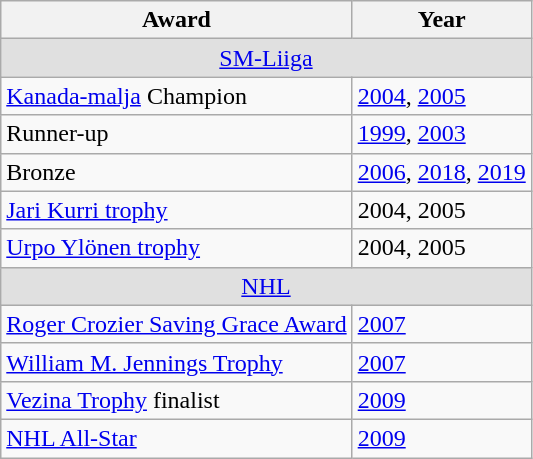<table class="wikitable">
<tr>
<th>Award</th>
<th>Year</th>
</tr>
<tr ALIGN="center" bgcolor="#e0e0e0">
<td colspan="3"><a href='#'>SM-Liiga</a></td>
</tr>
<tr>
<td><a href='#'>Kanada-malja</a> Champion</td>
<td><a href='#'>2004</a>, <a href='#'>2005</a></td>
</tr>
<tr>
<td>Runner-up</td>
<td><a href='#'>1999</a>, <a href='#'>2003</a></td>
</tr>
<tr>
<td>Bronze</td>
<td><a href='#'>2006</a>, <a href='#'>2018</a>,  <a href='#'>2019</a></td>
</tr>
<tr>
<td><a href='#'>Jari Kurri trophy</a></td>
<td>2004, 2005</td>
</tr>
<tr>
<td><a href='#'>Urpo Ylönen trophy</a></td>
<td>2004, 2005</td>
</tr>
<tr ALIGN="center" bgcolor="#e0e0e0">
<td colspan="3"><a href='#'>NHL</a></td>
</tr>
<tr>
<td><a href='#'>Roger Crozier Saving Grace Award</a></td>
<td><a href='#'>2007</a></td>
</tr>
<tr>
<td><a href='#'>William M. Jennings Trophy</a></td>
<td><a href='#'>2007</a></td>
</tr>
<tr>
<td><a href='#'>Vezina Trophy</a> finalist</td>
<td><a href='#'>2009</a></td>
</tr>
<tr>
<td><a href='#'>NHL All-Star</a></td>
<td><a href='#'>2009</a></td>
</tr>
</table>
